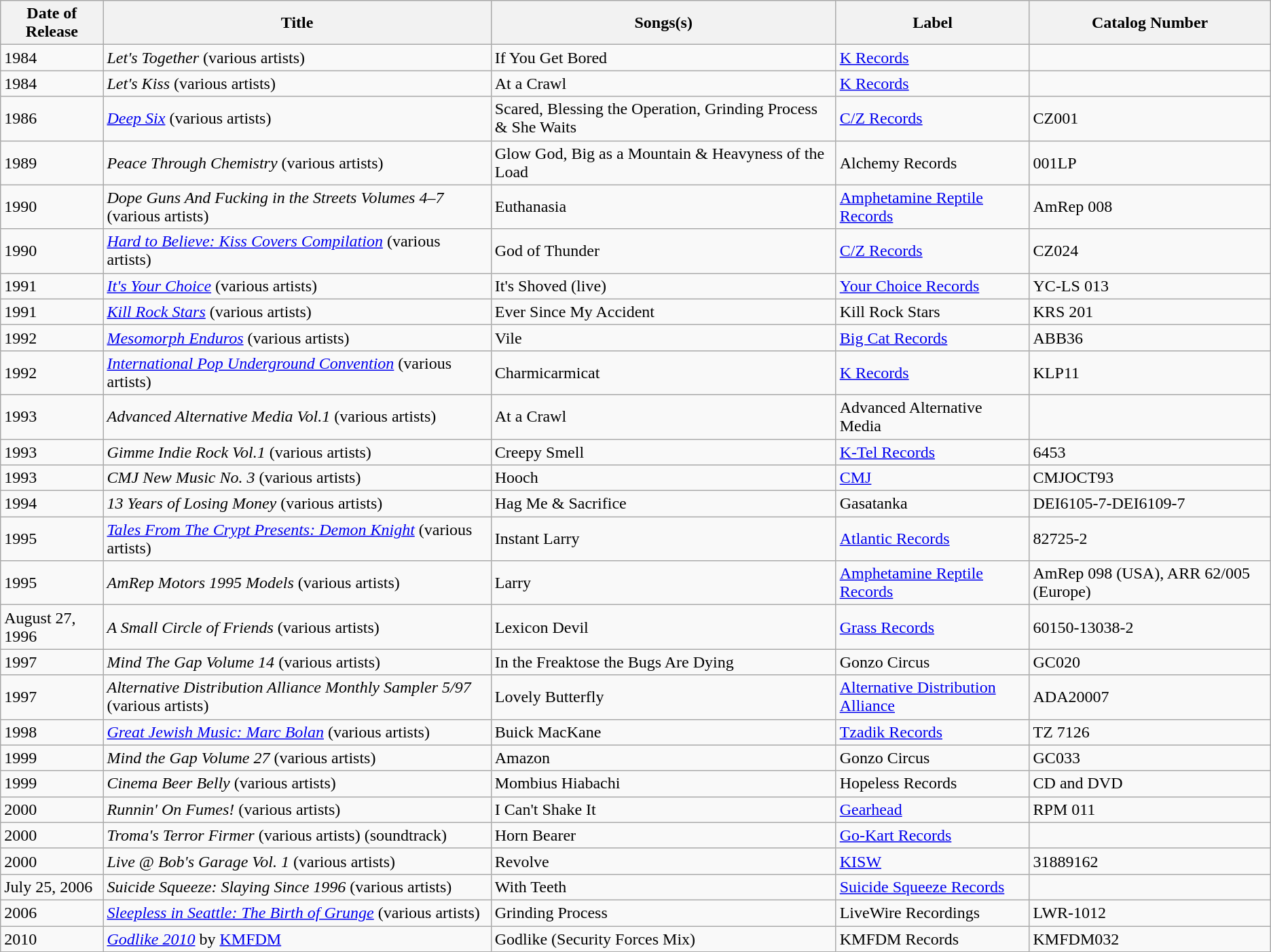<table class="wikitable">
<tr>
<th>Date of Release</th>
<th>Title</th>
<th>Songs(s)</th>
<th>Label</th>
<th>Catalog Number</th>
</tr>
<tr>
<td>1984</td>
<td><em>Let's Together</em> (various artists)</td>
<td>If You Get Bored</td>
<td><a href='#'>K Records</a></td>
<td></td>
</tr>
<tr>
<td>1984</td>
<td><em>Let's Kiss</em> (various artists)</td>
<td>At a Crawl</td>
<td><a href='#'>K Records</a></td>
<td></td>
</tr>
<tr>
<td>1986</td>
<td><em><a href='#'>Deep Six</a></em> (various artists)</td>
<td>Scared, Blessing the Operation, Grinding Process & She Waits</td>
<td><a href='#'>C/Z Records</a></td>
<td>CZ001</td>
</tr>
<tr>
<td>1989</td>
<td><em>Peace Through Chemistry</em> (various artists)</td>
<td>Glow God, Big as a Mountain & Heavyness of the Load</td>
<td>Alchemy Records</td>
<td>001LP</td>
</tr>
<tr>
<td>1990</td>
<td><em>Dope Guns And Fucking in the Streets Volumes 4–7</em> (various artists)</td>
<td>Euthanasia</td>
<td><a href='#'>Amphetamine Reptile Records</a></td>
<td>AmRep 008</td>
</tr>
<tr>
<td>1990</td>
<td><em><a href='#'>Hard to Believe: Kiss Covers Compilation</a></em> (various artists)</td>
<td>God of Thunder</td>
<td><a href='#'>C/Z Records</a></td>
<td>CZ024</td>
</tr>
<tr>
<td>1991</td>
<td><em><a href='#'>It's Your Choice</a></em> (various artists)</td>
<td>It's Shoved (live)</td>
<td><a href='#'>Your Choice Records</a></td>
<td>YC-LS 013</td>
</tr>
<tr>
<td>1991</td>
<td><em><a href='#'>Kill Rock Stars</a></em> (various artists)</td>
<td>Ever Since My Accident</td>
<td>Kill Rock Stars</td>
<td>KRS 201</td>
</tr>
<tr>
<td>1992</td>
<td><em><a href='#'>Mesomorph Enduros</a></em> (various artists)</td>
<td>Vile</td>
<td><a href='#'>Big Cat Records</a></td>
<td>ABB36</td>
</tr>
<tr>
<td>1992</td>
<td><em><a href='#'>International Pop Underground Convention</a></em> (various artists)</td>
<td>Charmicarmicat</td>
<td><a href='#'>K Records</a></td>
<td>KLP11</td>
</tr>
<tr>
<td>1993</td>
<td><em>Advanced Alternative Media Vol.1</em> (various artists)</td>
<td>At a Crawl</td>
<td>Advanced Alternative Media</td>
<td></td>
</tr>
<tr>
<td>1993</td>
<td><em>Gimme Indie Rock Vol.1</em> (various artists)</td>
<td>Creepy Smell</td>
<td><a href='#'>K-Tel Records</a></td>
<td>6453</td>
</tr>
<tr>
<td>1993</td>
<td><em>CMJ New Music No. 3</em> (various artists)</td>
<td>Hooch</td>
<td><a href='#'>CMJ</a></td>
<td>CMJOCT93</td>
</tr>
<tr>
<td>1994</td>
<td><em>13 Years of Losing Money</em> (various artists)</td>
<td>Hag Me & Sacrifice</td>
<td>Gasatanka</td>
<td>DEI6105-7-DEI6109-7</td>
</tr>
<tr>
<td>1995</td>
<td><em><a href='#'>Tales From The Crypt Presents: Demon Knight</a></em> (various artists)</td>
<td>Instant Larry</td>
<td><a href='#'>Atlantic Records</a></td>
<td>82725-2</td>
</tr>
<tr>
<td>1995</td>
<td><em> AmRep Motors 1995 Models</em> (various artists)</td>
<td>Larry</td>
<td><a href='#'>Amphetamine Reptile Records</a></td>
<td>AmRep 098 (USA), ARR 62/005 (Europe)</td>
</tr>
<tr>
<td>August 27, 1996</td>
<td><em>A Small Circle of Friends</em> (various artists)</td>
<td>Lexicon Devil</td>
<td><a href='#'>Grass Records</a></td>
<td>60150-13038-2</td>
</tr>
<tr>
<td>1997</td>
<td><em>Mind The Gap Volume 14</em> (various artists)</td>
<td>In the Freaktose the Bugs Are Dying</td>
<td>Gonzo Circus</td>
<td>GC020</td>
</tr>
<tr>
<td>1997</td>
<td><em>Alternative Distribution Alliance Monthly Sampler 5/97</em> (various artists)</td>
<td>Lovely Butterfly</td>
<td><a href='#'>Alternative Distribution Alliance</a></td>
<td>ADA20007</td>
</tr>
<tr>
<td>1998</td>
<td><em><a href='#'>Great Jewish Music: Marc Bolan</a></em> (various artists)</td>
<td>Buick MacKane</td>
<td><a href='#'>Tzadik Records</a></td>
<td>TZ 7126</td>
</tr>
<tr>
<td>1999</td>
<td><em>Mind the Gap Volume 27</em> (various artists)</td>
<td>Amazon</td>
<td>Gonzo Circus</td>
<td>GC033</td>
</tr>
<tr>
<td>1999</td>
<td><em>Cinema Beer Belly</em> (various artists)</td>
<td>Mombius Hiabachi</td>
<td>Hopeless Records</td>
<td>CD and DVD</td>
</tr>
<tr>
<td>2000</td>
<td><em>Runnin' On Fumes!</em> (various artists)</td>
<td>I Can't Shake It</td>
<td><a href='#'>Gearhead</a></td>
<td>RPM 011</td>
</tr>
<tr>
<td>2000</td>
<td><em>Troma's Terror Firmer</em> (various artists) (soundtrack)</td>
<td>Horn Bearer</td>
<td><a href='#'>Go-Kart Records</a></td>
<td></td>
</tr>
<tr>
<td>2000</td>
<td><em>Live @ Bob's Garage Vol. 1</em> (various artists)</td>
<td>Revolve</td>
<td><a href='#'>KISW</a></td>
<td>31889162</td>
</tr>
<tr>
<td>July 25, 2006</td>
<td><em>Suicide Squeeze: Slaying Since 1996</em> (various artists)</td>
<td>With Teeth</td>
<td><a href='#'>Suicide Squeeze Records</a></td>
<td></td>
</tr>
<tr>
<td>2006</td>
<td><em><a href='#'>Sleepless in Seattle: The Birth of Grunge</a></em> (various artists)</td>
<td>Grinding Process</td>
<td>LiveWire Recordings</td>
<td>LWR-1012</td>
</tr>
<tr>
<td>2010</td>
<td><em><a href='#'>Godlike 2010</a></em> by <a href='#'>KMFDM</a></td>
<td>Godlike (Security Forces Mix)</td>
<td>KMFDM Records</td>
<td>KMFDM032</td>
</tr>
</table>
